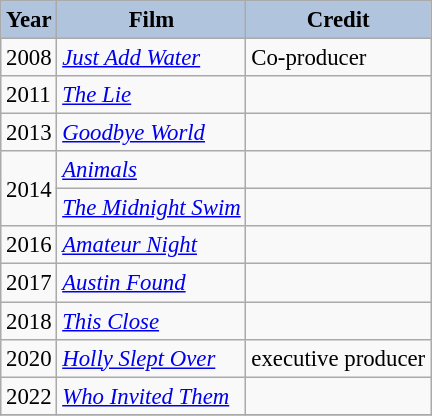<table class="wikitable" style="font-size:95%;">
<tr align="center">
<th style="background:#B0C4DE;">Year</th>
<th style="background:#B0C4DE;">Film</th>
<th style="background:#B0C4DE;">Credit</th>
</tr>
<tr>
<td>2008</td>
<td><em><a href='#'>Just Add Water</a></em></td>
<td>Co-producer</td>
</tr>
<tr>
<td>2011</td>
<td><em><a href='#'>The Lie</a></em></td>
<td></td>
</tr>
<tr>
<td>2013</td>
<td><em><a href='#'>Goodbye World</a></em></td>
<td></td>
</tr>
<tr>
<td rowspan="2">2014</td>
<td><em><a href='#'>Animals</a></em></td>
<td></td>
</tr>
<tr>
<td><em><a href='#'>The Midnight Swim</a></em></td>
<td></td>
</tr>
<tr>
<td>2016</td>
<td><em><a href='#'> Amateur Night</a></em></td>
<td></td>
</tr>
<tr>
<td>2017</td>
<td><em><a href='#'>Austin Found</a></em></td>
<td></td>
</tr>
<tr>
<td>2018</td>
<td><em><a href='#'>This Close</a></em></td>
<td></td>
</tr>
<tr>
<td>2020</td>
<td><em><a href='#'>Holly Slept Over</a></em></td>
<td>executive producer</td>
</tr>
<tr>
<td>2022</td>
<td><em><a href='#'>Who Invited Them</a></em></td>
<td></td>
</tr>
<tr>
</tr>
</table>
